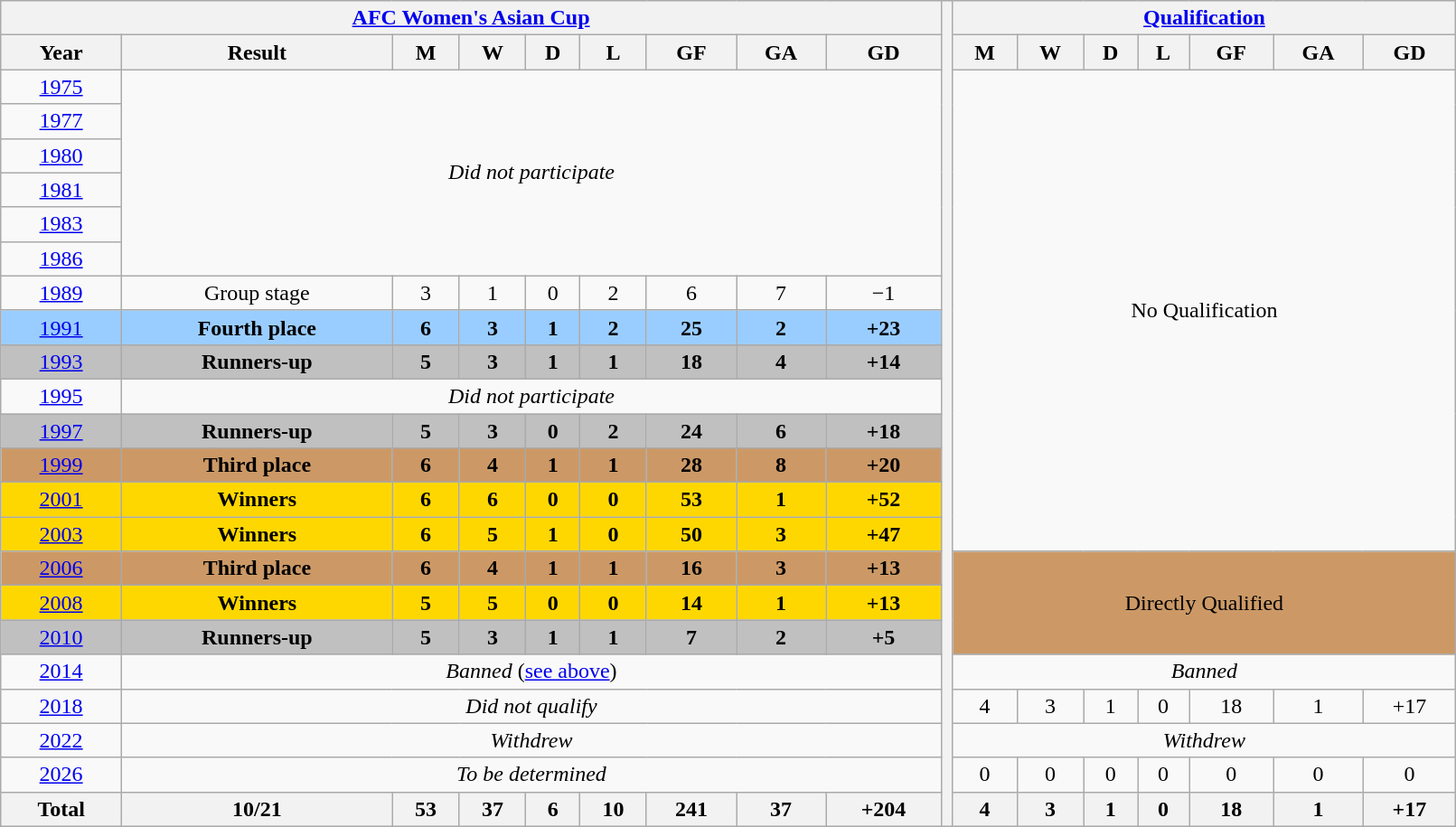<table class="wikitable" style="text-align: center; width:85%;">
<tr>
<th colspan=9><a href='#'>AFC Women's Asian Cup</a></th>
<th width=1 rowspan=24></th>
<th colspan=7><a href='#'>Qualification</a></th>
</tr>
<tr>
<th>Year</th>
<th>Result</th>
<th>M</th>
<th>W</th>
<th>D</th>
<th>L</th>
<th>GF</th>
<th>GA</th>
<th>GD</th>
<th>M</th>
<th>W</th>
<th>D</th>
<th>L</th>
<th>GF</th>
<th>GA</th>
<th>GD</th>
</tr>
<tr>
<td> <a href='#'>1975</a></td>
<td colspan=8 rowspan=6><em>Did not participate</em></td>
<td colspan=7 rowspan=14>No Qualification</td>
</tr>
<tr>
<td> <a href='#'>1977</a></td>
</tr>
<tr>
<td> <a href='#'>1980</a></td>
</tr>
<tr>
<td> <a href='#'>1981</a></td>
</tr>
<tr>
<td> <a href='#'>1983</a></td>
</tr>
<tr>
<td> <a href='#'>1986</a></td>
</tr>
<tr>
<td> <a href='#'>1989</a></td>
<td>Group stage</td>
<td>3</td>
<td>1</td>
<td>0</td>
<td>2</td>
<td>6</td>
<td>7</td>
<td>−1</td>
</tr>
<tr bgcolor=#9acdff>
<td> <a href='#'>1991</a></td>
<td><strong>Fourth place</strong></td>
<td><strong>6</strong></td>
<td><strong>3</strong></td>
<td><strong>1</strong></td>
<td><strong>2</strong></td>
<td><strong>25</strong></td>
<td><strong>2</strong></td>
<td><strong>+23</strong></td>
</tr>
<tr bgcolor=silver>
<td> <a href='#'>1993</a></td>
<td><strong>Runners-up</strong></td>
<td><strong>5</strong></td>
<td><strong>3</strong></td>
<td><strong>1</strong></td>
<td><strong>1</strong></td>
<td><strong>18</strong></td>
<td><strong>4</strong></td>
<td><strong>+14</strong></td>
</tr>
<tr>
<td> <a href='#'>1995</a></td>
<td colspan=8><em>Did not participate</em></td>
</tr>
<tr bgcolor=silver>
<td> <a href='#'>1997</a></td>
<td><strong>Runners-up</strong></td>
<td><strong>5</strong></td>
<td><strong>3</strong></td>
<td><strong>0</strong></td>
<td><strong>2</strong></td>
<td><strong>24</strong></td>
<td><strong>6</strong></td>
<td><strong>+18</strong></td>
</tr>
<tr bgcolor="#cc9966">
<td> <a href='#'>1999</a></td>
<td><strong>Third place</strong></td>
<td><strong>6</strong></td>
<td><strong>4</strong></td>
<td><strong>1</strong></td>
<td><strong>1</strong></td>
<td><strong>28</strong></td>
<td><strong>8</strong></td>
<td><strong>+20</strong></td>
</tr>
<tr bgcolor=gold>
<td> <a href='#'>2001</a></td>
<td><strong>Winners</strong></td>
<td><strong>6</strong></td>
<td><strong>6</strong></td>
<td><strong>0</strong></td>
<td><strong>0</strong></td>
<td><strong>53</strong></td>
<td><strong>1</strong></td>
<td><strong>+52</strong></td>
</tr>
<tr bgcolor=gold>
<td> <a href='#'>2003</a></td>
<td><strong>Winners</strong></td>
<td><strong>6</strong></td>
<td><strong>5</strong></td>
<td><strong>1</strong></td>
<td><strong>0</strong></td>
<td><strong>50</strong></td>
<td><strong>3</strong></td>
<td><strong>+47</strong></td>
</tr>
<tr bgcolor="#cc9966">
<td> <a href='#'>2006</a></td>
<td><strong>Third place</strong></td>
<td><strong>6</strong></td>
<td><strong>4</strong></td>
<td><strong>1</strong></td>
<td><strong>1</strong></td>
<td><strong>16</strong></td>
<td><strong>3</strong></td>
<td><strong>+13</strong></td>
<td colspan=7 rowspan=3>Directly Qualified</td>
</tr>
<tr bgcolor=gold>
<td> <a href='#'>2008</a></td>
<td><strong>Winners</strong></td>
<td><strong>5</strong></td>
<td><strong>5</strong></td>
<td><strong>0</strong></td>
<td><strong>0</strong></td>
<td><strong>14</strong></td>
<td><strong>1</strong></td>
<td><strong>+13</strong></td>
</tr>
<tr bgcolor=silver>
<td> <a href='#'>2010</a></td>
<td><strong>Runners-up</strong></td>
<td><strong>5</strong></td>
<td><strong>3</strong></td>
<td><strong>1</strong></td>
<td><strong>1</strong></td>
<td><strong>7</strong></td>
<td><strong>2</strong></td>
<td><strong>+5</strong></td>
</tr>
<tr>
<td> <a href='#'>2014</a></td>
<td colspan=8><em>Banned</em> (<a href='#'>see above</a>)</td>
<td colspan=7><em>Banned</em></td>
</tr>
<tr>
<td> <a href='#'>2018</a></td>
<td colspan=8><em>Did not qualify</em></td>
<td>4</td>
<td>3</td>
<td>1</td>
<td>0</td>
<td>18</td>
<td>1</td>
<td>+17</td>
</tr>
<tr>
<td> <a href='#'>2022</a></td>
<td colspan=8><em>Withdrew</em></td>
<td colspan=7><em>Withdrew</em></td>
</tr>
<tr>
<td> <a href='#'>2026</a></td>
<td colspan=8><em>To be determined</em></td>
<td>0</td>
<td>0</td>
<td>0</td>
<td>0</td>
<td>0</td>
<td>0</td>
<td>0</td>
</tr>
<tr>
<th><strong>Total</strong></th>
<th><strong>10/21</strong></th>
<th><strong>53</strong></th>
<th><strong>37</strong></th>
<th><strong>6</strong></th>
<th><strong>10</strong></th>
<th><strong>241</strong></th>
<th><strong>37</strong></th>
<th><strong>+204</strong></th>
<th>4</th>
<th>3</th>
<th>1</th>
<th>0</th>
<th>18</th>
<th>1</th>
<th>+17</th>
</tr>
</table>
